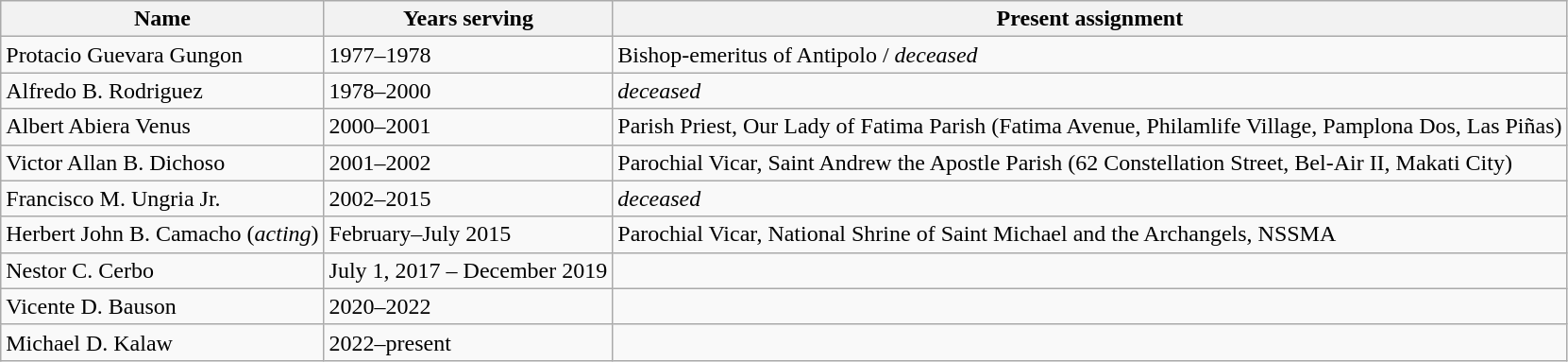<table class="wikitable">
<tr>
<th>Name</th>
<th>Years serving</th>
<th>Present assignment</th>
</tr>
<tr>
<td>Protacio Guevara Gungon</td>
<td>1977–1978</td>
<td>Bishop-emeritus of Antipolo / <em>deceased</em></td>
</tr>
<tr>
<td>Alfredo B. Rodriguez</td>
<td>1978–2000</td>
<td><em>deceased</em></td>
</tr>
<tr>
<td>Albert Abiera Venus</td>
<td>2000–2001</td>
<td>Parish Priest, Our Lady of Fatima Parish (Fatima Avenue, Philamlife Village, Pamplona Dos, Las Piñas)</td>
</tr>
<tr>
<td>Victor Allan B. Dichoso</td>
<td>2001–2002</td>
<td>Parochial Vicar, Saint Andrew the Apostle Parish (62 Constellation Street, Bel-Air II, Makati City)</td>
</tr>
<tr>
<td>Francisco M. Ungria Jr.</td>
<td>2002–2015</td>
<td><em>deceased</em></td>
</tr>
<tr>
<td>Herbert John B. Camacho (<em>acting</em>)</td>
<td>February–July 2015</td>
<td>Parochial Vicar, National Shrine of Saint Michael and the Archangels, NSSMA</td>
</tr>
<tr>
<td>Nestor C. Cerbo</td>
<td>July 1, 2017 – December 2019</td>
</tr>
<tr>
<td>Vicente D. Bauson</td>
<td>2020–2022</td>
<td></td>
</tr>
<tr>
<td>Michael D. Kalaw</td>
<td>2022–present</td>
<td></td>
</tr>
</table>
